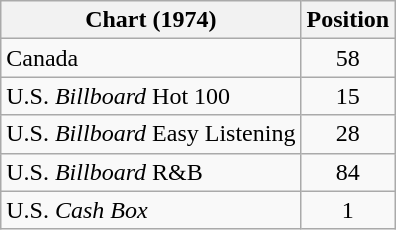<table class="wikitable sortable">
<tr>
<th>Chart (1974)</th>
<th>Position</th>
</tr>
<tr>
<td>Canada</td>
<td style="text-align:center;">58</td>
</tr>
<tr>
<td>U.S. <em>Billboard</em> Hot 100</td>
<td style="text-align:center;">15</td>
</tr>
<tr>
<td>U.S. <em>Billboard</em> Easy Listening</td>
<td style="text-align:center;">28</td>
</tr>
<tr>
<td>U.S. <em>Billboard</em> R&B </td>
<td style="text-align:center;">84</td>
</tr>
<tr>
<td>U.S. <em>Cash Box</em> </td>
<td style="text-align:center;">1</td>
</tr>
</table>
